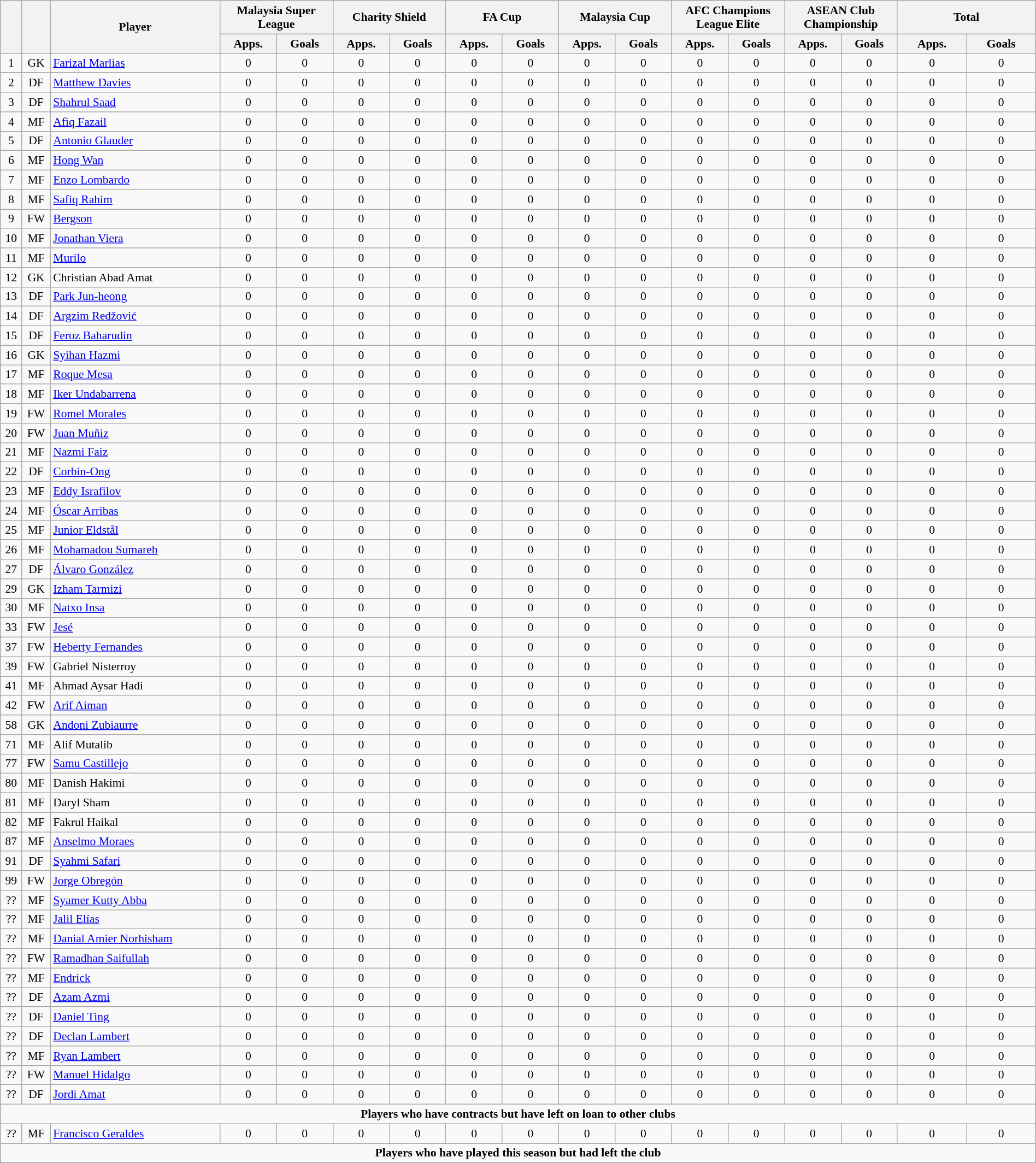<table class="wikitable" style="text-align:center; font-size:90%; width:100%;">
<tr>
<th rowspan=2></th>
<th rowspan=2></th>
<th rowspan=2 width="200">Player</th>
<th colspan=2 width="105">Malaysia Super League</th>
<th colspan=2 width="105">Charity Shield</th>
<th colspan=2 width="105">FA Cup</th>
<th colspan=2 width="105">Malaysia Cup</th>
<th colspan=2 width="105">AFC Champions League Elite</th>
<th colspan=2 width="105">ASEAN Club Championship</th>
<th colspan=2 width="130">Total</th>
</tr>
<tr>
<th>Apps.</th>
<th>Goals</th>
<th>Apps.</th>
<th>Goals</th>
<th>Apps.</th>
<th>Goals</th>
<th>Apps.</th>
<th>Goals</th>
<th>Apps.</th>
<th>Goals</th>
<th>Apps.</th>
<th>Goals</th>
<th>Apps.</th>
<th>Goals</th>
</tr>
<tr>
<td>1</td>
<td>GK</td>
<td align="left"> <a href='#'>Farizal Marlias</a></td>
<td>0</td>
<td>0</td>
<td>0</td>
<td>0</td>
<td>0</td>
<td>0</td>
<td>0</td>
<td>0</td>
<td>0</td>
<td>0</td>
<td>0</td>
<td>0</td>
<td>0</td>
<td>0</td>
</tr>
<tr>
<td>2</td>
<td>DF</td>
<td align="left"> <a href='#'>Matthew Davies</a></td>
<td>0</td>
<td>0</td>
<td>0</td>
<td>0</td>
<td>0</td>
<td>0</td>
<td>0</td>
<td>0</td>
<td>0</td>
<td>0</td>
<td>0</td>
<td>0</td>
<td>0</td>
<td>0</td>
</tr>
<tr>
<td>3</td>
<td>DF</td>
<td align="left"> <a href='#'>Shahrul Saad</a></td>
<td>0</td>
<td>0</td>
<td>0</td>
<td>0</td>
<td>0</td>
<td>0</td>
<td>0</td>
<td>0</td>
<td>0</td>
<td>0</td>
<td>0</td>
<td>0</td>
<td>0</td>
<td>0</td>
</tr>
<tr>
<td>4</td>
<td>MF</td>
<td align="left"> <a href='#'>Afiq Fazail</a></td>
<td>0</td>
<td>0</td>
<td>0</td>
<td>0</td>
<td>0</td>
<td>0</td>
<td>0</td>
<td>0</td>
<td>0</td>
<td>0</td>
<td>0</td>
<td>0</td>
<td>0</td>
<td>0</td>
</tr>
<tr>
<td>5</td>
<td>DF</td>
<td align="left"> <a href='#'>Antonio Glauder</a></td>
<td>0</td>
<td>0</td>
<td>0</td>
<td>0</td>
<td>0</td>
<td>0</td>
<td>0</td>
<td>0</td>
<td>0</td>
<td>0</td>
<td>0</td>
<td>0</td>
<td>0</td>
<td>0</td>
</tr>
<tr>
<td>6</td>
<td>MF</td>
<td align="left"> <a href='#'>Hong Wan</a></td>
<td>0</td>
<td>0</td>
<td>0</td>
<td>0</td>
<td>0</td>
<td>0</td>
<td>0</td>
<td>0</td>
<td>0</td>
<td>0</td>
<td>0</td>
<td>0</td>
<td>0</td>
<td>0</td>
</tr>
<tr>
<td>7</td>
<td>MF</td>
<td align="left"> <a href='#'>Enzo Lombardo</a></td>
<td>0</td>
<td>0</td>
<td>0</td>
<td>0</td>
<td>0</td>
<td>0</td>
<td>0</td>
<td>0</td>
<td>0</td>
<td>0</td>
<td>0</td>
<td>0</td>
<td>0</td>
<td>0</td>
</tr>
<tr>
<td>8</td>
<td>MF</td>
<td align="left"> <a href='#'>Safiq Rahim</a></td>
<td>0</td>
<td>0</td>
<td>0</td>
<td>0</td>
<td>0</td>
<td>0</td>
<td>0</td>
<td>0</td>
<td>0</td>
<td>0</td>
<td>0</td>
<td>0</td>
<td>0</td>
<td>0</td>
</tr>
<tr>
<td>9</td>
<td>FW</td>
<td align="left"> <a href='#'>Bergson</a></td>
<td>0</td>
<td>0</td>
<td>0</td>
<td>0</td>
<td>0</td>
<td>0</td>
<td>0</td>
<td>0</td>
<td>0</td>
<td>0</td>
<td>0</td>
<td>0</td>
<td>0</td>
<td>0</td>
</tr>
<tr>
<td>10</td>
<td>MF</td>
<td align="left"> <a href='#'>Jonathan Viera</a></td>
<td>0</td>
<td>0</td>
<td>0</td>
<td>0</td>
<td>0</td>
<td>0</td>
<td>0</td>
<td>0</td>
<td>0</td>
<td>0</td>
<td>0</td>
<td>0</td>
<td>0</td>
<td>0</td>
</tr>
<tr>
<td>11</td>
<td>MF</td>
<td align="left"> <a href='#'>Murilo</a></td>
<td>0</td>
<td>0</td>
<td>0</td>
<td>0</td>
<td>0</td>
<td>0</td>
<td>0</td>
<td>0</td>
<td>0</td>
<td>0</td>
<td>0</td>
<td>0</td>
<td>0</td>
<td>0</td>
</tr>
<tr>
<td>12</td>
<td>GK</td>
<td align="left"> Christian Abad Amat</td>
<td>0</td>
<td>0</td>
<td>0</td>
<td>0</td>
<td>0</td>
<td>0</td>
<td>0</td>
<td>0</td>
<td>0</td>
<td>0</td>
<td>0</td>
<td>0</td>
<td>0</td>
<td>0</td>
</tr>
<tr>
<td>13</td>
<td>DF</td>
<td align="left"> <a href='#'>Park Jun-heong</a></td>
<td>0</td>
<td>0</td>
<td>0</td>
<td>0</td>
<td>0</td>
<td>0</td>
<td>0</td>
<td>0</td>
<td>0</td>
<td>0</td>
<td>0</td>
<td>0</td>
<td>0</td>
<td>0</td>
</tr>
<tr>
<td>14</td>
<td>DF</td>
<td align="left"> <a href='#'>Argzim Redžović</a></td>
<td>0</td>
<td>0</td>
<td>0</td>
<td>0</td>
<td>0</td>
<td>0</td>
<td>0</td>
<td>0</td>
<td>0</td>
<td>0</td>
<td>0</td>
<td>0</td>
<td>0</td>
<td>0</td>
</tr>
<tr>
<td>15</td>
<td>DF</td>
<td align="left"> <a href='#'>Feroz Baharudin</a></td>
<td>0</td>
<td>0</td>
<td>0</td>
<td>0</td>
<td>0</td>
<td>0</td>
<td>0</td>
<td>0</td>
<td>0</td>
<td>0</td>
<td>0</td>
<td>0</td>
<td>0</td>
<td>0</td>
</tr>
<tr>
<td>16</td>
<td>GK</td>
<td align="left"> <a href='#'>Syihan Hazmi</a></td>
<td>0</td>
<td>0</td>
<td>0</td>
<td>0</td>
<td>0</td>
<td>0</td>
<td>0</td>
<td>0</td>
<td>0</td>
<td>0</td>
<td>0</td>
<td>0</td>
<td>0</td>
<td>0</td>
</tr>
<tr>
<td>17</td>
<td>MF</td>
<td align="left"> <a href='#'>Roque Mesa</a></td>
<td>0</td>
<td>0</td>
<td>0</td>
<td>0</td>
<td>0</td>
<td>0</td>
<td>0</td>
<td>0</td>
<td>0</td>
<td>0</td>
<td>0</td>
<td>0</td>
<td>0</td>
<td>0</td>
</tr>
<tr>
<td>18</td>
<td>MF</td>
<td align="left"> <a href='#'>Iker Undabarrena</a></td>
<td>0</td>
<td>0</td>
<td>0</td>
<td>0</td>
<td>0</td>
<td>0</td>
<td>0</td>
<td>0</td>
<td>0</td>
<td>0</td>
<td>0</td>
<td>0</td>
<td>0</td>
<td>0</td>
</tr>
<tr>
<td>19</td>
<td>FW</td>
<td align="left"> <a href='#'>Romel Morales</a></td>
<td>0</td>
<td>0</td>
<td>0</td>
<td>0</td>
<td>0</td>
<td>0</td>
<td>0</td>
<td>0</td>
<td>0</td>
<td>0</td>
<td>0</td>
<td>0</td>
<td>0</td>
<td>0</td>
</tr>
<tr>
<td>20</td>
<td>FW</td>
<td align="left"> <a href='#'>Juan Muñiz</a></td>
<td>0</td>
<td>0</td>
<td>0</td>
<td>0</td>
<td>0</td>
<td>0</td>
<td>0</td>
<td>0</td>
<td>0</td>
<td>0</td>
<td>0</td>
<td>0</td>
<td>0</td>
<td>0</td>
</tr>
<tr>
<td>21</td>
<td>MF</td>
<td align="left"> <a href='#'>Nazmi Faiz</a></td>
<td>0</td>
<td>0</td>
<td>0</td>
<td>0</td>
<td>0</td>
<td>0</td>
<td>0</td>
<td>0</td>
<td>0</td>
<td>0</td>
<td>0</td>
<td>0</td>
<td>0</td>
<td>0</td>
</tr>
<tr>
<td>22</td>
<td>DF</td>
<td align="left"> <a href='#'>Corbin-Ong</a></td>
<td>0</td>
<td>0</td>
<td>0</td>
<td>0</td>
<td>0</td>
<td>0</td>
<td>0</td>
<td>0</td>
<td>0</td>
<td>0</td>
<td>0</td>
<td>0</td>
<td>0</td>
<td>0</td>
</tr>
<tr>
<td>23</td>
<td>MF</td>
<td align="left"> <a href='#'>Eddy Israfilov</a></td>
<td>0</td>
<td>0</td>
<td>0</td>
<td>0</td>
<td>0</td>
<td>0</td>
<td>0</td>
<td>0</td>
<td>0</td>
<td>0</td>
<td>0</td>
<td>0</td>
<td>0</td>
<td>0</td>
</tr>
<tr>
<td>24</td>
<td>MF</td>
<td align="left"> <a href='#'>Óscar Arribas</a></td>
<td>0</td>
<td>0</td>
<td>0</td>
<td>0</td>
<td>0</td>
<td>0</td>
<td>0</td>
<td>0</td>
<td>0</td>
<td>0</td>
<td>0</td>
<td>0</td>
<td>0</td>
<td>0</td>
</tr>
<tr>
<td>25</td>
<td>MF</td>
<td align="left"> <a href='#'>Junior Eldstål</a></td>
<td>0</td>
<td>0</td>
<td>0</td>
<td>0</td>
<td>0</td>
<td>0</td>
<td>0</td>
<td>0</td>
<td>0</td>
<td>0</td>
<td>0</td>
<td>0</td>
<td>0</td>
<td>0</td>
</tr>
<tr>
<td>26</td>
<td>MF</td>
<td align="left"> <a href='#'>Mohamadou Sumareh</a></td>
<td>0</td>
<td>0</td>
<td>0</td>
<td>0</td>
<td>0</td>
<td>0</td>
<td>0</td>
<td>0</td>
<td>0</td>
<td>0</td>
<td>0</td>
<td>0</td>
<td>0</td>
<td>0</td>
</tr>
<tr>
<td>27</td>
<td>DF</td>
<td align="left"> <a href='#'>Álvaro González</a></td>
<td>0</td>
<td>0</td>
<td>0</td>
<td>0</td>
<td>0</td>
<td>0</td>
<td>0</td>
<td>0</td>
<td>0</td>
<td>0</td>
<td>0</td>
<td>0</td>
<td>0</td>
<td>0</td>
</tr>
<tr>
<td>29</td>
<td>GK</td>
<td align="left"> <a href='#'>Izham Tarmizi</a></td>
<td>0</td>
<td>0</td>
<td>0</td>
<td>0</td>
<td>0</td>
<td>0</td>
<td>0</td>
<td>0</td>
<td>0</td>
<td>0</td>
<td>0</td>
<td>0</td>
<td>0</td>
<td>0</td>
</tr>
<tr>
<td>30</td>
<td>MF</td>
<td align="left"> <a href='#'>Natxo Insa</a></td>
<td>0</td>
<td>0</td>
<td>0</td>
<td>0</td>
<td>0</td>
<td>0</td>
<td>0</td>
<td>0</td>
<td>0</td>
<td>0</td>
<td>0</td>
<td>0</td>
<td>0</td>
<td>0</td>
</tr>
<tr>
<td>33</td>
<td>FW</td>
<td align="left"> <a href='#'>Jesé</a></td>
<td>0</td>
<td>0</td>
<td>0</td>
<td>0</td>
<td>0</td>
<td>0</td>
<td>0</td>
<td>0</td>
<td>0</td>
<td>0</td>
<td>0</td>
<td>0</td>
<td>0</td>
<td>0</td>
</tr>
<tr>
<td>37</td>
<td>FW</td>
<td align="left"> <a href='#'>Heberty Fernandes</a></td>
<td>0</td>
<td>0</td>
<td>0</td>
<td>0</td>
<td>0</td>
<td>0</td>
<td>0</td>
<td>0</td>
<td>0</td>
<td>0</td>
<td>0</td>
<td>0</td>
<td>0</td>
<td>0</td>
</tr>
<tr>
<td>39</td>
<td>FW</td>
<td align="left"> Gabriel Nisterroy</td>
<td>0</td>
<td>0</td>
<td>0</td>
<td>0</td>
<td>0</td>
<td>0</td>
<td>0</td>
<td>0</td>
<td>0</td>
<td>0</td>
<td>0</td>
<td>0</td>
<td>0</td>
<td>0</td>
</tr>
<tr>
<td>41</td>
<td>MF</td>
<td align="left"> Ahmad Aysar Hadi</td>
<td>0</td>
<td>0</td>
<td>0</td>
<td>0</td>
<td>0</td>
<td>0</td>
<td>0</td>
<td>0</td>
<td>0</td>
<td>0</td>
<td>0</td>
<td>0</td>
<td>0</td>
<td>0</td>
</tr>
<tr>
<td>42</td>
<td>FW</td>
<td align="left"> <a href='#'>Arif Aiman</a></td>
<td>0</td>
<td>0</td>
<td>0</td>
<td>0</td>
<td>0</td>
<td>0</td>
<td>0</td>
<td>0</td>
<td>0</td>
<td>0</td>
<td>0</td>
<td>0</td>
<td>0</td>
<td>0</td>
</tr>
<tr>
<td>58</td>
<td>GK</td>
<td align="left"> <a href='#'>Andoni Zubiaurre</a></td>
<td>0</td>
<td>0</td>
<td>0</td>
<td>0</td>
<td>0</td>
<td>0</td>
<td>0</td>
<td>0</td>
<td>0</td>
<td>0</td>
<td>0</td>
<td>0</td>
<td>0</td>
<td>0</td>
</tr>
<tr>
<td>71</td>
<td>MF</td>
<td align="left"> Alif Mutalib</td>
<td>0</td>
<td>0</td>
<td>0</td>
<td>0</td>
<td>0</td>
<td>0</td>
<td>0</td>
<td>0</td>
<td>0</td>
<td>0</td>
<td>0</td>
<td>0</td>
<td>0</td>
<td>0</td>
</tr>
<tr>
<td>77</td>
<td>FW</td>
<td align="left"> <a href='#'>Samu Castillejo</a></td>
<td>0</td>
<td>0</td>
<td>0</td>
<td>0</td>
<td>0</td>
<td>0</td>
<td>0</td>
<td>0</td>
<td>0</td>
<td>0</td>
<td>0</td>
<td>0</td>
<td>0</td>
<td>0</td>
</tr>
<tr>
<td>80</td>
<td>MF</td>
<td align="left"> Danish Hakimi</td>
<td>0</td>
<td>0</td>
<td>0</td>
<td>0</td>
<td>0</td>
<td>0</td>
<td>0</td>
<td>0</td>
<td>0</td>
<td>0</td>
<td>0</td>
<td>0</td>
<td>0</td>
<td>0</td>
</tr>
<tr>
<td>81</td>
<td>MF</td>
<td align="left"> Daryl Sham</td>
<td>0</td>
<td>0</td>
<td>0</td>
<td>0</td>
<td>0</td>
<td>0</td>
<td>0</td>
<td>0</td>
<td>0</td>
<td>0</td>
<td>0</td>
<td>0</td>
<td>0</td>
<td>0</td>
</tr>
<tr>
<td>82</td>
<td>MF</td>
<td align="left"> Fakrul Haikal</td>
<td>0</td>
<td>0</td>
<td>0</td>
<td>0</td>
<td>0</td>
<td>0</td>
<td>0</td>
<td>0</td>
<td>0</td>
<td>0</td>
<td>0</td>
<td>0</td>
<td>0</td>
<td>0</td>
</tr>
<tr>
<td>87</td>
<td>MF</td>
<td align="left">  <a href='#'>Anselmo Moraes</a></td>
<td>0</td>
<td>0</td>
<td>0</td>
<td>0</td>
<td>0</td>
<td>0</td>
<td>0</td>
<td>0</td>
<td>0</td>
<td>0</td>
<td>0</td>
<td>0</td>
<td>0</td>
<td>0</td>
</tr>
<tr>
<td>91</td>
<td>DF</td>
<td align="left"> <a href='#'>Syahmi Safari</a></td>
<td>0</td>
<td>0</td>
<td>0</td>
<td>0</td>
<td>0</td>
<td>0</td>
<td>0</td>
<td>0</td>
<td>0</td>
<td>0</td>
<td>0</td>
<td>0</td>
<td>0</td>
<td>0</td>
</tr>
<tr>
<td>99</td>
<td>FW</td>
<td align="left"> <a href='#'>Jorge Obregón</a></td>
<td>0</td>
<td>0</td>
<td>0</td>
<td>0</td>
<td>0</td>
<td>0</td>
<td>0</td>
<td>0</td>
<td>0</td>
<td>0</td>
<td>0</td>
<td>0</td>
<td>0</td>
<td>0</td>
</tr>
<tr>
<td>??</td>
<td>MF</td>
<td align="left"> <a href='#'>Syamer Kutty Abba</a></td>
<td>0</td>
<td>0</td>
<td>0</td>
<td>0</td>
<td>0</td>
<td>0</td>
<td>0</td>
<td>0</td>
<td>0</td>
<td>0</td>
<td>0</td>
<td>0</td>
<td>0</td>
<td>0</td>
</tr>
<tr>
<td>??</td>
<td>MF</td>
<td align="left"> <a href='#'>Jalil Elías</a></td>
<td>0</td>
<td>0</td>
<td>0</td>
<td>0</td>
<td>0</td>
<td>0</td>
<td>0</td>
<td>0</td>
<td>0</td>
<td>0</td>
<td>0</td>
<td>0</td>
<td>0</td>
<td>0</td>
</tr>
<tr>
<td>??</td>
<td>MF</td>
<td align="left"> <a href='#'>Danial Amier Norhisham</a></td>
<td>0</td>
<td>0</td>
<td>0</td>
<td>0</td>
<td>0</td>
<td>0</td>
<td>0</td>
<td>0</td>
<td>0</td>
<td>0</td>
<td>0</td>
<td>0</td>
<td>0</td>
<td>0</td>
</tr>
<tr>
<td>??</td>
<td>FW</td>
<td align="left"> <a href='#'>Ramadhan Saifullah</a></td>
<td>0</td>
<td>0</td>
<td>0</td>
<td>0</td>
<td>0</td>
<td>0</td>
<td>0</td>
<td>0</td>
<td>0</td>
<td>0</td>
<td>0</td>
<td>0</td>
<td>0</td>
<td>0</td>
</tr>
<tr>
<td>??</td>
<td>MF</td>
<td align="left"> <a href='#'>Endrick</a></td>
<td>0</td>
<td>0</td>
<td>0</td>
<td>0</td>
<td>0</td>
<td>0</td>
<td>0</td>
<td>0</td>
<td>0</td>
<td>0</td>
<td>0</td>
<td>0</td>
<td>0</td>
<td>0</td>
</tr>
<tr>
<td>??</td>
<td>DF</td>
<td align="left"> <a href='#'>Azam Azmi</a></td>
<td>0</td>
<td>0</td>
<td>0</td>
<td>0</td>
<td>0</td>
<td>0</td>
<td>0</td>
<td>0</td>
<td>0</td>
<td>0</td>
<td>0</td>
<td>0</td>
<td>0</td>
<td>0</td>
</tr>
<tr>
<td>??</td>
<td>DF</td>
<td align="left"> <a href='#'>Daniel Ting</a></td>
<td>0</td>
<td>0</td>
<td>0</td>
<td>0</td>
<td>0</td>
<td>0</td>
<td>0</td>
<td>0</td>
<td>0</td>
<td>0</td>
<td>0</td>
<td>0</td>
<td>0</td>
<td>0</td>
</tr>
<tr>
<td>??</td>
<td>DF</td>
<td align="left"> <a href='#'>Declan Lambert</a></td>
<td>0</td>
<td>0</td>
<td>0</td>
<td>0</td>
<td>0</td>
<td>0</td>
<td>0</td>
<td>0</td>
<td>0</td>
<td>0</td>
<td>0</td>
<td>0</td>
<td>0</td>
<td>0</td>
</tr>
<tr>
<td>??</td>
<td>MF</td>
<td align="left"> <a href='#'>Ryan Lambert</a></td>
<td>0</td>
<td>0</td>
<td>0</td>
<td>0</td>
<td>0</td>
<td>0</td>
<td>0</td>
<td>0</td>
<td>0</td>
<td>0</td>
<td>0</td>
<td>0</td>
<td>0</td>
<td>0</td>
</tr>
<tr>
<td>??</td>
<td>FW</td>
<td align="left"> <a href='#'>Manuel Hidalgo</a></td>
<td>0</td>
<td>0</td>
<td>0</td>
<td>0</td>
<td>0</td>
<td>0</td>
<td>0</td>
<td>0</td>
<td>0</td>
<td>0</td>
<td>0</td>
<td>0</td>
<td>0</td>
<td>0</td>
</tr>
<tr>
<td>??</td>
<td>DF</td>
<td align="left"> <a href='#'>Jordi Amat</a></td>
<td>0</td>
<td>0</td>
<td>0</td>
<td>0</td>
<td>0</td>
<td>0</td>
<td>0</td>
<td>0</td>
<td>0</td>
<td>0</td>
<td>0</td>
<td>0</td>
<td>0</td>
<td>0</td>
</tr>
<tr>
<td colspan="17"><strong>Players who have contracts but have left on loan to other clubs</strong></td>
</tr>
<tr>
<td>??</td>
<td>MF</td>
<td align="left"> <a href='#'>Francisco Geraldes</a></td>
<td>0</td>
<td>0</td>
<td>0</td>
<td>0</td>
<td>0</td>
<td>0</td>
<td>0</td>
<td>0</td>
<td>0</td>
<td>0</td>
<td>0</td>
<td>0</td>
<td>0</td>
<td>0</td>
</tr>
<tr>
<td colspan="17"><strong>Players who have played this season but had left the club </strong></td>
</tr>
<tr>
</tr>
</table>
